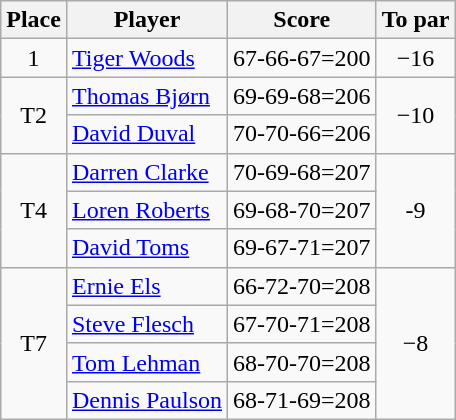<table class="wikitable">
<tr>
<th>Place</th>
<th>Player</th>
<th>Score</th>
<th>To par</th>
</tr>
<tr>
<td align=center>1</td>
<td> <a href='#'>Tiger Woods</a></td>
<td align=center>67-66-67=200</td>
<td align=center>−16</td>
</tr>
<tr>
<td rowspan="2" align=center>T2</td>
<td> <a href='#'>Thomas Bjørn</a></td>
<td align=center>69-69-68=206</td>
<td rowspan="2" align=center>−10</td>
</tr>
<tr>
<td> <a href='#'>David Duval</a></td>
<td align=center>70-70-66=206</td>
</tr>
<tr>
<td rowspan="3" align=center>T4</td>
<td> <a href='#'>Darren Clarke</a></td>
<td align=center>70-69-68=207</td>
<td rowspan="3" align=center>-9</td>
</tr>
<tr>
<td> <a href='#'>Loren Roberts</a></td>
<td align=center>69-68-70=207</td>
</tr>
<tr>
<td> <a href='#'>David Toms</a></td>
<td align=center>69-67-71=207</td>
</tr>
<tr>
<td rowspan="4" align=center>T7</td>
<td> <a href='#'>Ernie Els</a></td>
<td align=center>66-72-70=208</td>
<td rowspan="4" align=center>−8</td>
</tr>
<tr>
<td> <a href='#'>Steve Flesch</a></td>
<td align=center>67-70-71=208</td>
</tr>
<tr>
<td> <a href='#'>Tom Lehman</a></td>
<td align=center>68-70-70=208</td>
</tr>
<tr>
<td> <a href='#'>Dennis Paulson</a></td>
<td align=center>68-71-69=208</td>
</tr>
</table>
